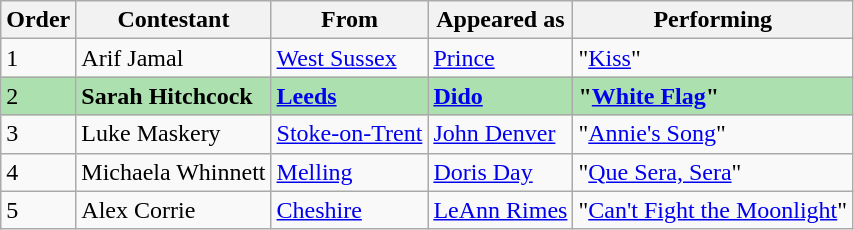<table class="wikitable">
<tr>
<th>Order</th>
<th>Contestant</th>
<th>From</th>
<th>Appeared as</th>
<th>Performing</th>
</tr>
<tr>
<td>1</td>
<td>Arif Jamal</td>
<td><a href='#'>West Sussex</a></td>
<td><a href='#'>Prince</a></td>
<td>"<a href='#'>Kiss</a>"</td>
</tr>
<tr style="background:#ACE1AF;">
<td>2</td>
<td><strong>Sarah Hitchcock</strong></td>
<td><strong><a href='#'>Leeds</a></strong></td>
<td><strong><a href='#'>Dido</a></strong></td>
<td><strong>"<a href='#'>White Flag</a>"</strong></td>
</tr>
<tr>
<td>3</td>
<td>Luke Maskery</td>
<td><a href='#'>Stoke-on-Trent</a></td>
<td><a href='#'>John Denver</a></td>
<td>"<a href='#'>Annie's Song</a>"</td>
</tr>
<tr>
<td>4</td>
<td>Michaela Whinnett</td>
<td><a href='#'>Melling</a></td>
<td><a href='#'>Doris Day</a></td>
<td>"<a href='#'>Que Sera, Sera</a>"</td>
</tr>
<tr>
<td>5</td>
<td>Alex Corrie</td>
<td><a href='#'>Cheshire</a></td>
<td><a href='#'>LeAnn Rimes</a></td>
<td>"<a href='#'>Can't Fight the Moonlight</a>"</td>
</tr>
</table>
